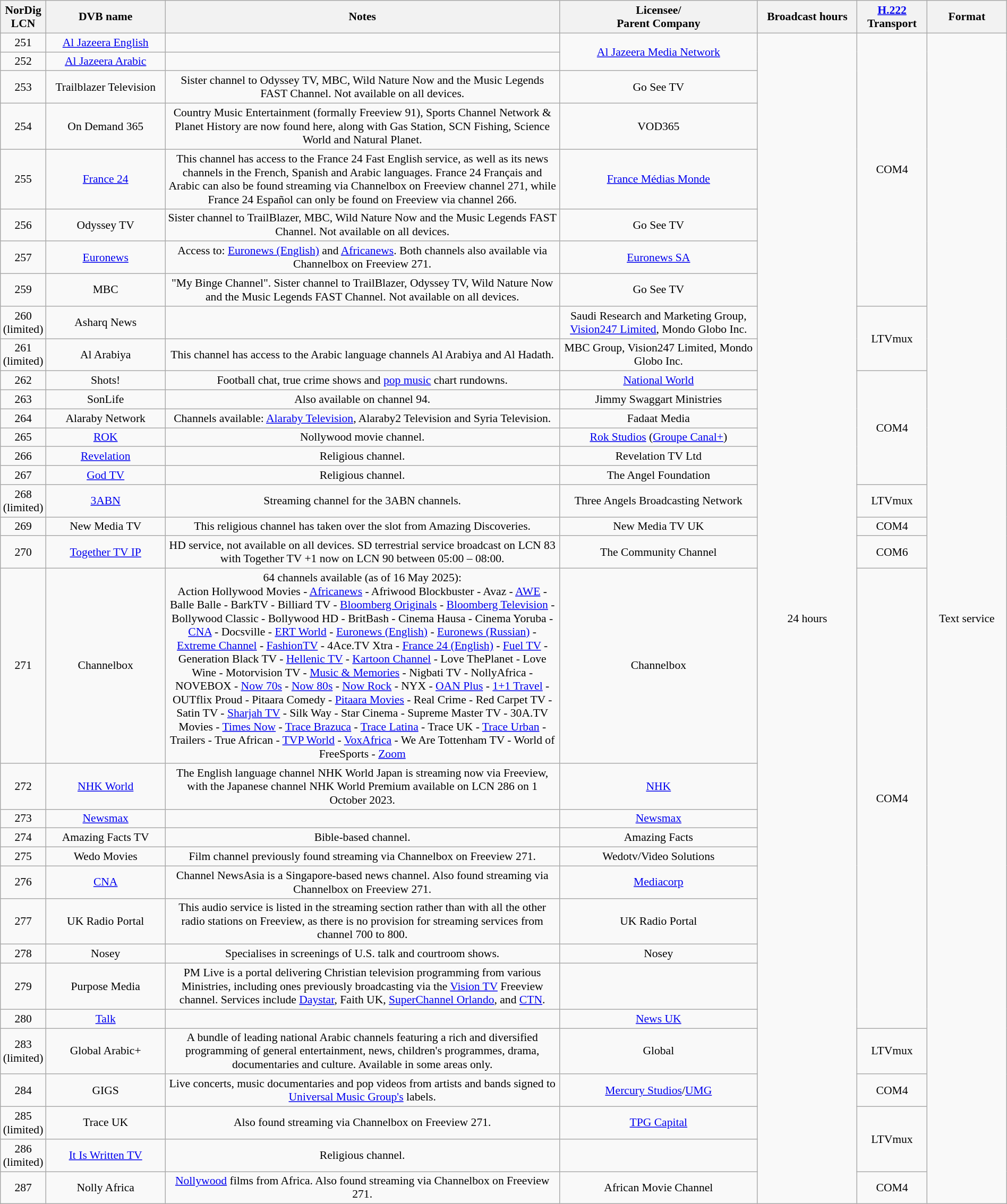<table class="wikitable sortable" style="font-size:90%; text-align:center; width:100%;">
<tr>
<th style="width:3%;">NorDig LCN</th>
<th style="width:12%;">DVB name</th>
<th style="width:40%;">Notes</th>
<th style="width:20%;">Licensee/<br>Parent Company</th>
<th style="width:10%;">Broadcast hours</th>
<th style="width:7%;"><a href='#'>H.222</a><br>Transport</th>
<th style="width:8%;">Format</th>
</tr>
<tr>
<td>251</td>
<td><a href='#'>Al Jazeera English</a></td>
<td></td>
<td rowspan="2"><a href='#'>Al Jazeera Media Network</a></td>
<td rowspan="34">24 hours</td>
<td rowspan="8">COM4</td>
<td rowspan="34">Text service</td>
</tr>
<tr>
<td>252</td>
<td><a href='#'>Al Jazeera Arabic</a></td>
<td></td>
</tr>
<tr>
<td>253</td>
<td>Trailblazer Television</td>
<td>Sister channel to Odyssey TV, MBC, Wild Nature Now and the Music Legends FAST Channel. Not available on all devices.</td>
<td>Go See TV</td>
</tr>
<tr>
<td>254</td>
<td>On Demand 365</td>
<td>Country Music Entertainment (formally Freeview 91), Sports Channel Network & Planet History are now found here, along with Gas Station, SCN Fishing, Science World and Natural Planet.</td>
<td>VOD365</td>
</tr>
<tr>
<td>255</td>
<td><a href='#'>France 24</a></td>
<td>This channel has access to the France 24 Fast English service, as well as its news channels in the French, Spanish and Arabic languages. France 24 Français and Arabic can also be found streaming via Channelbox on Freeview channel 271, while France 24 Español can only be found on Freeview via channel 266.</td>
<td><a href='#'>France Médias Monde</a></td>
</tr>
<tr>
<td>256</td>
<td>Odyssey TV</td>
<td>Sister channel to TrailBlazer, MBC, Wild Nature Now and the Music Legends FAST Channel. Not available on all devices.</td>
<td>Go See TV</td>
</tr>
<tr>
<td>257</td>
<td><a href='#'>Euronews</a></td>
<td>Access to: <a href='#'>Euronews (English)</a> and <a href='#'>Africanews</a>. Both channels also available via Channelbox on Freeview 271.</td>
<td><a href='#'>Euronews SA</a></td>
</tr>
<tr>
<td>259</td>
<td>MBC</td>
<td>"My Binge Channel". Sister channel to TrailBlazer, Odyssey TV, Wild Nature Now and the Music Legends FAST Channel. Not available on all devices.</td>
<td>Go See TV</td>
</tr>
<tr>
<td>260 (limited)</td>
<td>Asharq News</td>
<td></td>
<td>Saudi Research and Marketing Group, <a href='#'>Vision247 Limited</a>, Mondo Globo Inc.</td>
<td rowspan="2">LTVmux</td>
</tr>
<tr>
<td>261 (limited)</td>
<td>Al Arabiya</td>
<td>This channel has access to the Arabic language channels Al Arabiya and Al Hadath.</td>
<td>MBC Group, Vision247 Limited, Mondo Globo Inc.</td>
</tr>
<tr>
<td>262</td>
<td>Shots!</td>
<td>Football chat, true crime shows and <a href='#'>pop music</a> chart rundowns.</td>
<td><a href='#'>National World</a></td>
<td rowspan="6">COM4</td>
</tr>
<tr>
<td>263</td>
<td>SonLife</td>
<td>Also available on channel 94.</td>
<td>Jimmy Swaggart Ministries</td>
</tr>
<tr>
<td>264</td>
<td>Alaraby Network</td>
<td>Channels available: <a href='#'>Alaraby Television</a>, Alaraby2 Television and Syria Television.</td>
<td>Fadaat Media</td>
</tr>
<tr>
<td>265</td>
<td><a href='#'>ROK</a></td>
<td>Nollywood movie channel.</td>
<td><a href='#'>Rok Studios</a> (<a href='#'>Groupe Canal+</a>)</td>
</tr>
<tr>
<td>266</td>
<td><a href='#'>Revelation</a></td>
<td>Religious channel.</td>
<td>Revelation TV Ltd</td>
</tr>
<tr>
<td>267</td>
<td><a href='#'>God TV</a></td>
<td>Religious channel.</td>
<td>The Angel Foundation</td>
</tr>
<tr>
<td>268 (limited)</td>
<td><a href='#'>3ABN</a></td>
<td>Streaming channel for the 3ABN channels.</td>
<td>Three Angels Broadcasting Network</td>
<td>LTVmux</td>
</tr>
<tr>
<td>269</td>
<td>New Media TV</td>
<td>This religious channel has taken over the slot from Amazing Discoveries.</td>
<td>New Media TV UK</td>
<td>COM4</td>
</tr>
<tr>
<td>270</td>
<td><a href='#'>Together TV IP</a></td>
<td>HD service, not available on all devices. SD terrestrial service broadcast on LCN 83 with Together TV +1 now on LCN 90 between 05:00 – 08:00.</td>
<td>The Community Channel</td>
<td>COM6</td>
</tr>
<tr>
<td>271</td>
<td>Channelbox</td>
<td>64 channels available (as of 16 May 2025):<br>Action Hollywood Movies - <a href='#'>Africanews</a> - Afriwood Blockbuster - Avaz - <a href='#'>AWE</a> - Balle Balle - BarkTV - Billiard TV - <a href='#'>Bloomberg Originals</a> - <a href='#'>Bloomberg Television</a> - Bollywood Classic - Bollywood HD - BritBash - Cinema Hausa - Cinema Yoruba - <a href='#'>CNA</a> - Docsville - <a href='#'>ERT World</a> - <a href='#'>Euronews (English)</a> - <a href='#'>Euronews (Russian)</a> - <a href='#'>Extreme Channel</a> - <a href='#'>FashionTV</a> - 4Ace.TV Xtra - <a href='#'>France 24 (English)</a> - <a href='#'>Fuel TV</a> - Generation Black TV - <a href='#'>Hellenic TV</a> - <a href='#'>Kartoon Channel</a> - Love ThePlanet - Love Wine - Motorvision TV - <a href='#'>Music & Memories</a> - Nigbati TV - NollyAfrica - NOVEBOX - <a href='#'>Now 70s</a> - <a href='#'>Now 80s</a> - <a href='#'>Now Rock</a> - NYX - <a href='#'>OAN Plus</a> - <a href='#'>1+1 Travel</a> - OUTflix Proud - Pitaara Comedy - <a href='#'>Pitaara Movies</a> - Real Crime - Red Carpet TV - Satin TV - <a href='#'>Sharjah TV</a> - Silk Way - Star Cinema - Supreme Master TV - 30A.TV Movies - <a href='#'>Times Now</a> - <a href='#'>Trace Brazuca</a> - <a href='#'>Trace Latina</a> - Trace UK - <a href='#'>Trace Urban</a> - Trailers - True African - <a href='#'>TVP World</a> - <a href='#'>VoxAfrica</a> - We Are Tottenham TV - World of FreeSports - <a href='#'>Zoom</a></td>
<td>Channelbox</td>
<td rowspan="10">COM4</td>
</tr>
<tr>
<td>272</td>
<td><a href='#'>NHK World</a></td>
<td>The English language channel NHK World Japan is streaming now via Freeview, with the Japanese channel NHK World Premium available on LCN 286 on 1 October 2023.</td>
<td><a href='#'>NHK</a></td>
</tr>
<tr>
<td>273</td>
<td><a href='#'>Newsmax</a></td>
<td></td>
<td><a href='#'>Newsmax</a></td>
</tr>
<tr>
<td>274</td>
<td>Amazing Facts TV</td>
<td>Bible-based channel.</td>
<td>Amazing Facts</td>
</tr>
<tr>
<td>275</td>
<td>Wedo Movies</td>
<td>Film channel previously found streaming via Channelbox on Freeview 271.</td>
<td>Wedotv/Video Solutions</td>
</tr>
<tr>
<td>276</td>
<td><a href='#'>CNA</a></td>
<td>Channel NewsAsia is a Singapore-based news channel. Also found streaming via Channelbox on Freeview 271.</td>
<td><a href='#'>Mediacorp</a></td>
</tr>
<tr>
<td>277</td>
<td>UK Radio Portal</td>
<td>This audio service is listed in the streaming section rather than with all the other radio stations on Freeview, as there is no provision for streaming services from channel 700 to 800.</td>
<td>UK Radio Portal</td>
</tr>
<tr>
<td>278</td>
<td>Nosey</td>
<td>Specialises in screenings of U.S. talk and courtroom shows.</td>
<td>Nosey</td>
</tr>
<tr>
<td>279</td>
<td>Purpose Media</td>
<td>PM Live is a portal delivering Christian television programming from various Ministries, including ones previously broadcasting via the <a href='#'>Vision TV</a> Freeview channel. Services include <a href='#'>Daystar</a>, Faith UK, <a href='#'>SuperChannel Orlando</a>, and <a href='#'>CTN</a>.</td>
<td></td>
</tr>
<tr>
<td>280</td>
<td><a href='#'>Talk</a></td>
<td></td>
<td><a href='#'>News UK</a></td>
</tr>
<tr>
<td>283 (limited)</td>
<td>Global Arabic+</td>
<td>A bundle of leading national Arabic channels featuring a rich and diversified programming of general entertainment, news, children's programmes, drama, documentaries and culture. Available in some areas only.</td>
<td>Global</td>
<td>LTVmux</td>
</tr>
<tr>
<td>284</td>
<td>GIGS</td>
<td>Live concerts, music documentaries and pop videos from artists and bands signed to <a href='#'>Universal Music Group's</a> labels.</td>
<td><a href='#'>Mercury Studios</a>/<a href='#'>UMG</a></td>
<td>COM4</td>
</tr>
<tr>
<td>285 (limited)</td>
<td>Trace UK</td>
<td>Also found streaming via Channelbox on Freeview 271.</td>
<td><a href='#'>TPG Capital</a></td>
<td rowspan="2">LTVmux</td>
</tr>
<tr>
<td>286 (limited)</td>
<td><a href='#'>It Is Written TV</a></td>
<td>Religious channel.</td>
<td></td>
</tr>
<tr>
<td>287</td>
<td>Nolly Africa</td>
<td><a href='#'>Nollywood</a> films from Africa. Also found streaming via Channelbox on Freeview 271.</td>
<td>African Movie Channel</td>
<td>COM4</td>
</tr>
</table>
